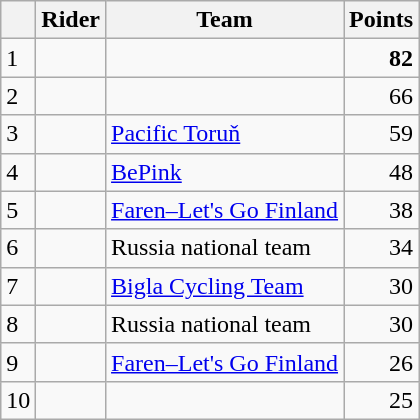<table class="wikitable">
<tr>
<th></th>
<th>Rider</th>
<th>Team</th>
<th>Points</th>
</tr>
<tr>
<td>1</td>
<td><strong></strong> </td>
<td><strong></strong></td>
<td align="right"><strong>82</strong></td>
</tr>
<tr>
<td>2</td>
<td></td>
<td></td>
<td align="right">66</td>
</tr>
<tr>
<td>3</td>
<td></td>
<td><a href='#'>Pacific Toruň</a></td>
<td align="right">59</td>
</tr>
<tr>
<td>4</td>
<td> </td>
<td><a href='#'>BePink</a></td>
<td align="right">48</td>
</tr>
<tr>
<td>5</td>
<td></td>
<td><a href='#'>Faren–Let's Go Finland</a></td>
<td align="right">38</td>
</tr>
<tr>
<td>6</td>
<td></td>
<td>Russia national team</td>
<td align="right">34</td>
</tr>
<tr>
<td>7</td>
<td></td>
<td><a href='#'>Bigla Cycling Team</a></td>
<td align="right">30</td>
</tr>
<tr>
<td>8</td>
<td></td>
<td>Russia national team</td>
<td align="right">30</td>
</tr>
<tr>
<td>9</td>
<td></td>
<td><a href='#'>Faren–Let's Go Finland</a></td>
<td align="right">26</td>
</tr>
<tr>
<td>10</td>
<td></td>
<td></td>
<td align="right">25</td>
</tr>
</table>
